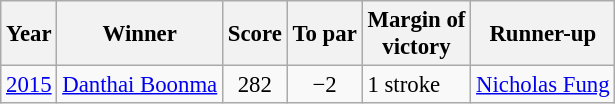<table class=wikitable style="font-size:95%">
<tr>
<th>Year</th>
<th>Winner</th>
<th>Score</th>
<th>To par</th>
<th>Margin of<br>victory</th>
<th>Runner-up</th>
</tr>
<tr>
<td><a href='#'>2015</a></td>
<td> <a href='#'>Danthai Boonma</a></td>
<td align=center>282</td>
<td align=center>−2</td>
<td>1 stroke</td>
<td> <a href='#'>Nicholas Fung</a></td>
</tr>
</table>
